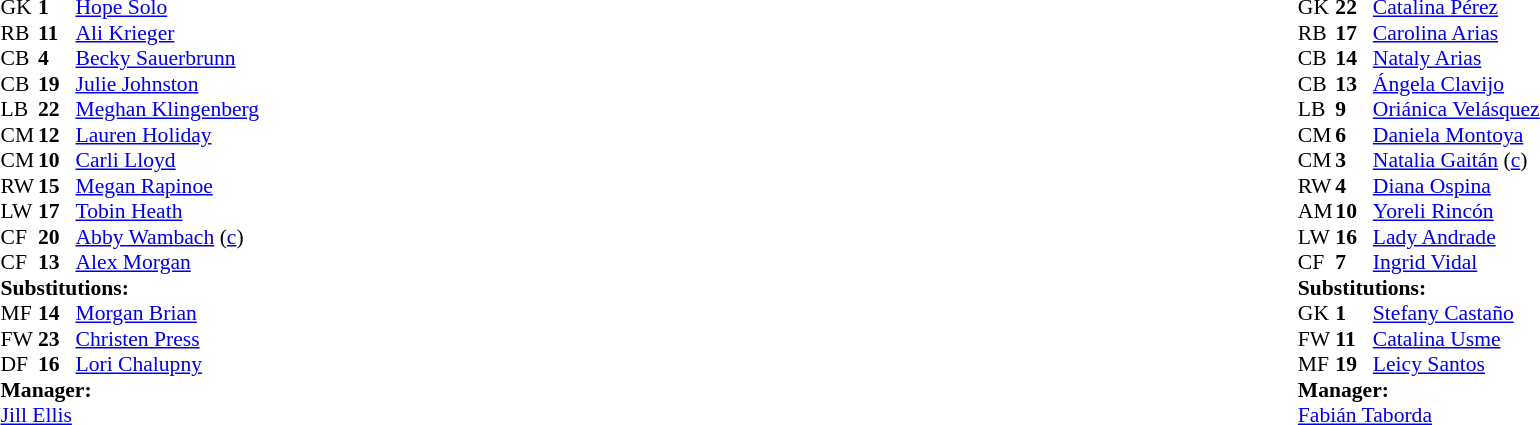<table width="100%">
<tr>
<td valign="top" width="50%"><br><table style="font-size: 90%" cellspacing="0" cellpadding="0">
<tr>
<th width="25"></th>
<th width="25"></th>
</tr>
<tr>
<td>GK</td>
<td><strong>1</strong></td>
<td><a href='#'>Hope Solo</a></td>
</tr>
<tr>
<td>RB</td>
<td><strong>11</strong></td>
<td><a href='#'>Ali Krieger</a></td>
<td></td>
<td></td>
</tr>
<tr>
<td>CB</td>
<td><strong>4</strong></td>
<td><a href='#'>Becky Sauerbrunn</a></td>
</tr>
<tr>
<td>CB</td>
<td><strong>19</strong></td>
<td><a href='#'>Julie Johnston</a></td>
</tr>
<tr>
<td>LB</td>
<td><strong>22</strong></td>
<td><a href='#'>Meghan Klingenberg</a></td>
</tr>
<tr>
<td>CM</td>
<td><strong>12</strong></td>
<td><a href='#'>Lauren Holiday</a></td>
<td></td>
</tr>
<tr>
<td>CM</td>
<td><strong>10</strong></td>
<td><a href='#'>Carli Lloyd</a></td>
</tr>
<tr>
<td>RW</td>
<td><strong>15</strong></td>
<td><a href='#'>Megan Rapinoe</a></td>
<td></td>
<td></td>
</tr>
<tr>
<td>LW</td>
<td><strong>17</strong></td>
<td><a href='#'>Tobin Heath</a></td>
</tr>
<tr>
<td>CF</td>
<td><strong>20</strong></td>
<td><a href='#'>Abby Wambach</a> (<a href='#'>c</a>)</td>
<td></td>
<td></td>
</tr>
<tr>
<td>CF</td>
<td><strong>13</strong></td>
<td><a href='#'>Alex Morgan</a></td>
</tr>
<tr>
<td colspan=3><strong>Substitutions:</strong></td>
</tr>
<tr>
<td>MF</td>
<td><strong>14</strong></td>
<td><a href='#'>Morgan Brian</a></td>
<td></td>
<td></td>
</tr>
<tr>
<td>FW</td>
<td><strong>23</strong></td>
<td><a href='#'>Christen Press</a></td>
<td></td>
<td></td>
</tr>
<tr>
<td>DF</td>
<td><strong>16</strong></td>
<td><a href='#'>Lori Chalupny</a></td>
<td></td>
<td></td>
</tr>
<tr>
<td colspan=3><strong>Manager:</strong></td>
</tr>
<tr>
<td colspan=3><a href='#'>Jill Ellis</a></td>
</tr>
</table>
</td>
<td valign="top"></td>
<td valign="top" width="50%"><br><table style="font-size: 90%" cellspacing="0" cellpadding="0" align="center">
<tr>
<th width=25></th>
<th width=25></th>
</tr>
<tr>
<td>GK</td>
<td><strong>22</strong></td>
<td><a href='#'>Catalina Pérez</a></td>
<td></td>
</tr>
<tr>
<td>RB</td>
<td><strong>17</strong></td>
<td><a href='#'>Carolina Arias</a></td>
</tr>
<tr>
<td>CB</td>
<td><strong>14</strong></td>
<td><a href='#'>Nataly Arias</a></td>
</tr>
<tr>
<td>CB</td>
<td><strong>13</strong></td>
<td><a href='#'>Ángela Clavijo</a></td>
<td></td>
</tr>
<tr>
<td>LB</td>
<td><strong>9</strong></td>
<td><a href='#'>Oriánica Velásquez</a></td>
</tr>
<tr>
<td>CM</td>
<td><strong>6</strong></td>
<td><a href='#'>Daniela Montoya</a></td>
<td></td>
<td></td>
</tr>
<tr>
<td>CM</td>
<td><strong>3</strong></td>
<td><a href='#'>Natalia Gaitán</a> (<a href='#'>c</a>)</td>
</tr>
<tr>
<td>RW</td>
<td><strong>4</strong></td>
<td><a href='#'>Diana Ospina</a></td>
</tr>
<tr>
<td>AM</td>
<td><strong>10</strong></td>
<td><a href='#'>Yoreli Rincón</a></td>
<td></td>
<td></td>
</tr>
<tr>
<td>LW</td>
<td><strong>16</strong></td>
<td><a href='#'>Lady Andrade</a></td>
</tr>
<tr>
<td>CF</td>
<td><strong>7</strong></td>
<td><a href='#'>Ingrid Vidal</a></td>
<td></td>
<td></td>
</tr>
<tr>
<td colspan=3><strong>Substitutions:</strong></td>
</tr>
<tr>
<td>GK</td>
<td><strong>1</strong></td>
<td><a href='#'>Stefany Castaño</a></td>
<td></td>
<td></td>
</tr>
<tr>
<td>FW</td>
<td><strong>11</strong></td>
<td><a href='#'>Catalina Usme</a></td>
<td></td>
<td></td>
</tr>
<tr>
<td>MF</td>
<td><strong>19</strong></td>
<td><a href='#'>Leicy Santos</a></td>
<td></td>
<td></td>
</tr>
<tr>
<td colspan=3><strong>Manager:</strong></td>
</tr>
<tr>
<td colspan=3><a href='#'>Fabián Taborda</a></td>
</tr>
</table>
</td>
</tr>
</table>
